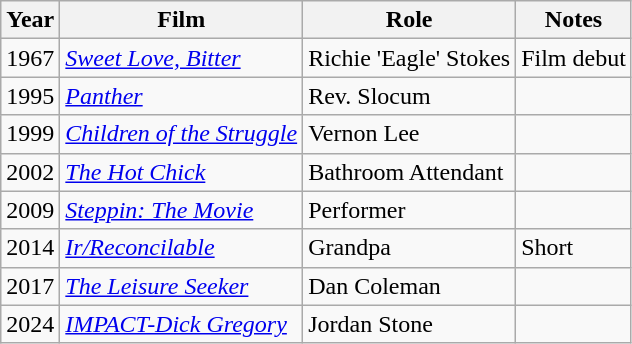<table class="wikitable sortable">
<tr>
<th>Year</th>
<th>Film</th>
<th>Role</th>
<th>Notes</th>
</tr>
<tr>
<td>1967</td>
<td><em><a href='#'>Sweet Love, Bitter</a></em></td>
<td>Richie 'Eagle' Stokes</td>
<td>Film debut</td>
</tr>
<tr>
<td>1995</td>
<td><em><a href='#'>Panther</a></em></td>
<td>Rev. Slocum</td>
<td></td>
</tr>
<tr>
<td>1999</td>
<td><em><a href='#'>Children of the Struggle</a></em></td>
<td>Vernon Lee</td>
<td></td>
</tr>
<tr>
<td>2002</td>
<td><em><a href='#'>The Hot Chick</a></em></td>
<td>Bathroom Attendant</td>
<td></td>
</tr>
<tr>
<td>2009</td>
<td><em><a href='#'>Steppin: The Movie</a></em></td>
<td>Performer</td>
<td></td>
</tr>
<tr>
<td>2014</td>
<td><em><a href='#'>Ir/Reconcilable</a></em></td>
<td>Grandpa</td>
<td>Short</td>
</tr>
<tr>
<td>2017</td>
<td><em><a href='#'>The Leisure Seeker</a></em></td>
<td>Dan Coleman</td>
<td></td>
</tr>
<tr>
<td>2024</td>
<td><em><a href='#'>IMPACT-Dick Gregory</a></em></td>
<td>Jordan Stone</td>
<td></td>
</tr>
</table>
